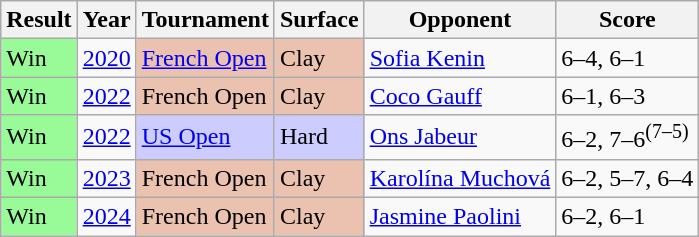<table class="sortable wikitable">
<tr>
<th scope="col">Result</th>
<th scope="col">Year</th>
<th scope="col">Tournament</th>
<th scope="col">Surface</th>
<th scope="col">Opponent</th>
<th scope="col" class="unsortable">Score</th>
</tr>
<tr>
<td style=background:#98fb98>Win</td>
<td><a href='#'>2020</a></td>
<td style=background:#ebc2af><a href='#'>French Open</a></td>
<td style=background:#ebc2af>Clay</td>
<td> <a href='#'>Sofia Kenin</a></td>
<td>6–4, 6–1</td>
</tr>
<tr>
<td style=background:#98fb98>Win</td>
<td><a href='#'>2022</a></td>
<td style=background:#ebc2af>French Open </td>
<td style=background:#ebc2af>Clay</td>
<td> <a href='#'>Coco Gauff</a></td>
<td>6–1, 6–3</td>
</tr>
<tr>
<td style=background:#98fb98>Win</td>
<td><a href='#'>2022</a></td>
<td style=background:#ccccff><a href='#'>US Open</a></td>
<td style=background:#ccccff>Hard</td>
<td> <a href='#'>Ons Jabeur</a></td>
<td>6–2, 7–6<sup>(7–5)</sup></td>
</tr>
<tr>
<td style=background:#98fb98>Win</td>
<td><a href='#'>2023</a></td>
<td style=background:#ebc2af>French Open </td>
<td style=background:#ebc2af>Clay</td>
<td> <a href='#'>Karolína Muchová</a></td>
<td>6–2, 5–7, 6–4</td>
</tr>
<tr>
<td style=background:#98fb98>Win</td>
<td><a href='#'>2024</a></td>
<td style=background:#ebc2af>French Open </td>
<td style=background:#ebc2af>Clay</td>
<td> <a href='#'>Jasmine Paolini</a></td>
<td>6–2, 6–1</td>
</tr>
</table>
